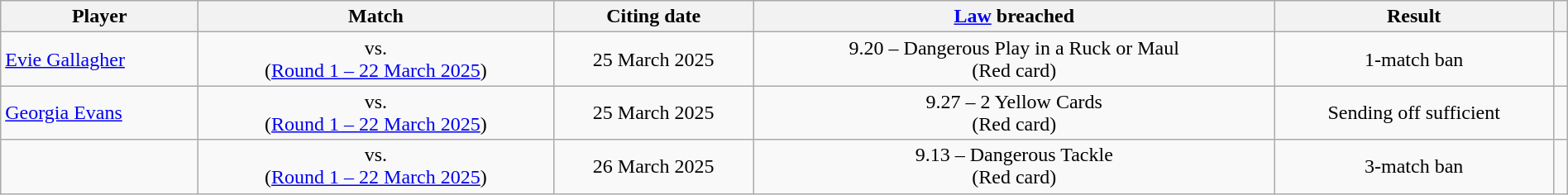<table class="wikitable sortable" style="text-align:center;width:100%">
<tr>
<th>Player</th>
<th>Match</th>
<th>Citing date</th>
<th><a href='#'>Law</a> breached</th>
<th>Result</th>
<th></th>
</tr>
<tr>
<td align=left><a href='#'>Evie Gallagher</a></td>
<td><strong><em></em></strong> vs. <br>(<a href='#'>Round 1 – 22 March 2025</a>)</td>
<td>25 March 2025</td>
<td>9.20 – Dangerous Play in a Ruck or Maul<br>(Red card)</td>
<td>1-match ban</td>
<td></td>
</tr>
<tr>
<td align=left><a href='#'>Georgia Evans</a></td>
<td> vs. <strong><em></em></strong><br>(<a href='#'>Round 1 – 22 March 2025</a>)</td>
<td>25 March 2025</td>
<td>9.27 – 2 Yellow Cards<br>(Red card)</td>
<td>Sending off sufficient</td>
<td></td>
</tr>
<tr>
<td align=left></td>
<td> vs. <strong><em></em></strong><br>(<a href='#'>Round 1 – 22 March 2025</a>)</td>
<td>26 March 2025</td>
<td>9.13 – Dangerous Tackle<br>(Red card)</td>
<td>3-match ban</td>
<td></td>
</tr>
</table>
